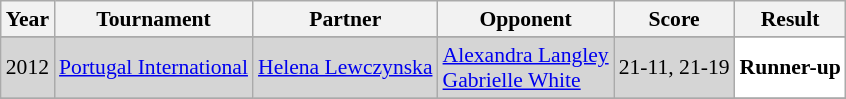<table class="sortable wikitable" style="font-size: 90%;">
<tr>
<th>Year</th>
<th>Tournament</th>
<th>Partner</th>
<th>Opponent</th>
<th>Score</th>
<th>Result</th>
</tr>
<tr>
</tr>
<tr style="background:#D5D5D5">
<td align="center">2012</td>
<td align="left"><a href='#'>Portugal International</a></td>
<td align="left"> <a href='#'>Helena Lewczynska</a></td>
<td align="left"> <a href='#'>Alexandra Langley</a><br> <a href='#'>Gabrielle White</a></td>
<td align="left">21-11, 21-19</td>
<td style="text-align:left; background:white"> <strong>Runner-up</strong></td>
</tr>
<tr>
</tr>
</table>
